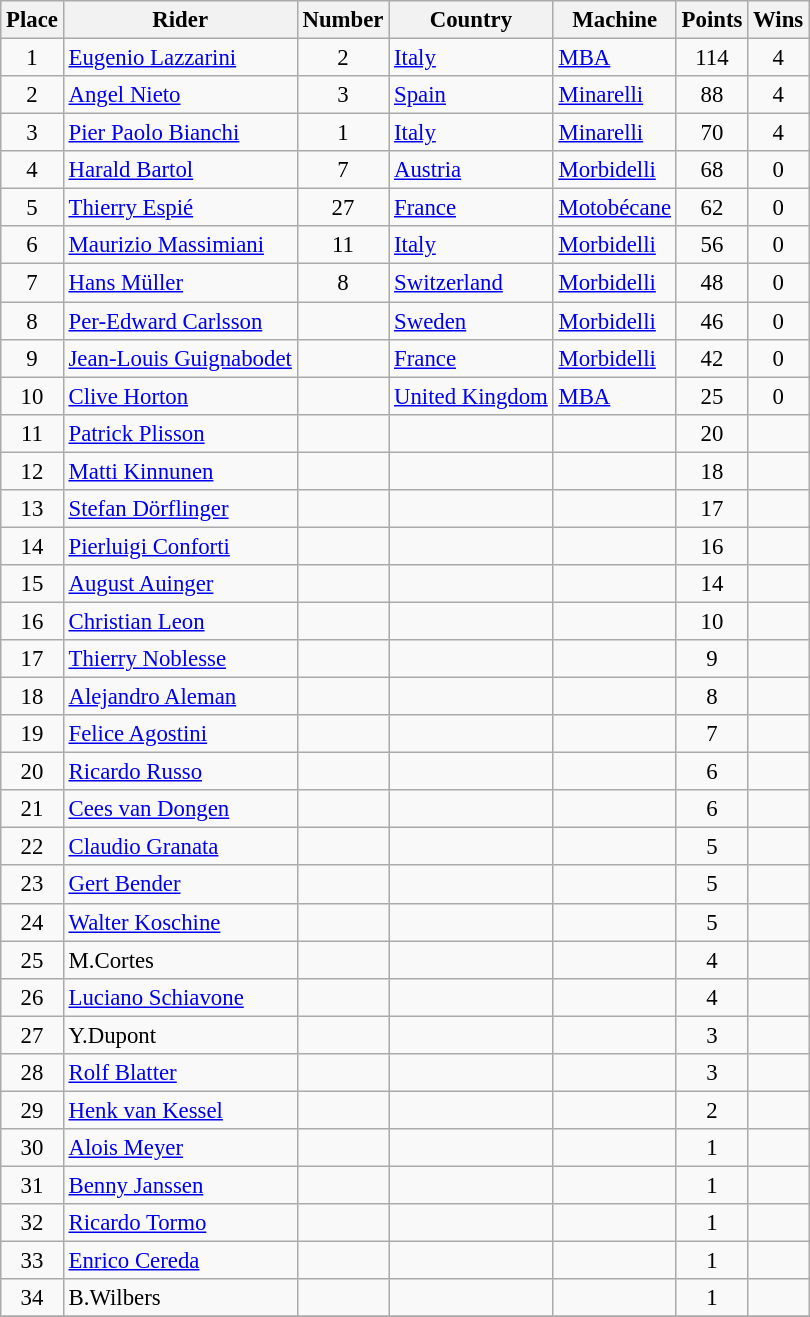<table class="wikitable" style="font-size: 95%;">
<tr>
<th>Place</th>
<th>Rider</th>
<th>Number</th>
<th>Country</th>
<th>Machine</th>
<th>Points</th>
<th>Wins</th>
</tr>
<tr>
<td align="center">1</td>
<td> <a href='#'>Eugenio Lazzarini</a></td>
<td align="center">2</td>
<td><a href='#'>Italy</a></td>
<td><a href='#'>MBA</a></td>
<td align="center">114</td>
<td align="center">4</td>
</tr>
<tr>
<td align="center">2</td>
<td> <a href='#'>Angel Nieto</a></td>
<td align="center">3</td>
<td><a href='#'>Spain</a></td>
<td><a href='#'>Minarelli</a></td>
<td align="center">88</td>
<td align="center">4</td>
</tr>
<tr>
<td align="center">3</td>
<td> <a href='#'>Pier Paolo Bianchi</a></td>
<td align="center">1</td>
<td><a href='#'>Italy</a></td>
<td><a href='#'>Minarelli</a></td>
<td align="center">70</td>
<td align="center">4</td>
</tr>
<tr>
<td align="center">4</td>
<td> <a href='#'>Harald Bartol</a></td>
<td align="center">7</td>
<td><a href='#'>Austria</a></td>
<td><a href='#'>Morbidelli</a></td>
<td align="center">68</td>
<td align="center">0</td>
</tr>
<tr>
<td align="center">5</td>
<td> <a href='#'>Thierry Espié</a></td>
<td align="center">27</td>
<td><a href='#'>France</a></td>
<td><a href='#'>Motobécane</a></td>
<td align="center">62</td>
<td align="center">0</td>
</tr>
<tr>
<td align="center">6</td>
<td> <a href='#'>Maurizio Massimiani</a></td>
<td align="center">11</td>
<td><a href='#'>Italy</a></td>
<td><a href='#'>Morbidelli</a></td>
<td align="center">56</td>
<td align="center">0</td>
</tr>
<tr>
<td align="center">7</td>
<td> <a href='#'>Hans Müller</a></td>
<td align="center">8</td>
<td><a href='#'>Switzerland</a></td>
<td><a href='#'>Morbidelli</a></td>
<td align="center">48</td>
<td align="center">0</td>
</tr>
<tr>
<td align="center">8</td>
<td> <a href='#'>Per-Edward Carlsson</a></td>
<td></td>
<td><a href='#'>Sweden</a></td>
<td><a href='#'>Morbidelli</a></td>
<td align="center">46</td>
<td align="center">0</td>
</tr>
<tr>
<td align="center">9</td>
<td> <a href='#'>Jean-Louis Guignabodet</a></td>
<td></td>
<td><a href='#'>France</a></td>
<td><a href='#'>Morbidelli</a></td>
<td align="center">42</td>
<td align="center">0</td>
</tr>
<tr>
<td align="center">10</td>
<td> <a href='#'>Clive Horton</a></td>
<td></td>
<td><a href='#'>United Kingdom</a></td>
<td><a href='#'>MBA</a></td>
<td align="center">25</td>
<td align="center">0</td>
</tr>
<tr>
<td align="center">11</td>
<td><a href='#'>Patrick Plisson</a></td>
<td align="center"></td>
<td></td>
<td></td>
<td align="center">20</td>
<td align="center"></td>
</tr>
<tr>
<td align="center">12</td>
<td><a href='#'>Matti Kinnunen</a></td>
<td align="center"></td>
<td></td>
<td></td>
<td align="center">18</td>
<td align="center"></td>
</tr>
<tr>
<td align="center">13</td>
<td><a href='#'>Stefan Dörflinger</a></td>
<td align="center"></td>
<td></td>
<td></td>
<td align="center">17</td>
<td align="center"></td>
</tr>
<tr>
<td align="center">14</td>
<td><a href='#'>Pierluigi Conforti</a></td>
<td align="center"></td>
<td></td>
<td></td>
<td align="center">16</td>
<td align="center"></td>
</tr>
<tr>
<td align="center">15</td>
<td><a href='#'>August Auinger</a></td>
<td align="center"></td>
<td></td>
<td></td>
<td align="center">14</td>
<td align="center"></td>
</tr>
<tr>
<td align="center">16</td>
<td><a href='#'>Christian Leon</a></td>
<td align="center"></td>
<td></td>
<td></td>
<td align="center">10</td>
<td align="center"></td>
</tr>
<tr>
<td align="center">17</td>
<td><a href='#'>Thierry Noblesse</a></td>
<td align="center"></td>
<td></td>
<td></td>
<td align="center">9</td>
<td align="center"></td>
</tr>
<tr>
<td align="center">18</td>
<td><a href='#'>Alejandro Aleman</a></td>
<td align="center"></td>
<td></td>
<td></td>
<td align="center">8</td>
<td align="center"></td>
</tr>
<tr>
<td align="center">19</td>
<td><a href='#'>Felice Agostini</a></td>
<td align="center"></td>
<td></td>
<td></td>
<td align="center">7</td>
<td align="center"></td>
</tr>
<tr>
<td align="center">20</td>
<td><a href='#'>Ricardo Russo</a></td>
<td align="center"></td>
<td></td>
<td></td>
<td align="center">6</td>
<td align="center"></td>
</tr>
<tr>
<td align="center">21</td>
<td><a href='#'>Cees van Dongen</a></td>
<td align="center"></td>
<td></td>
<td></td>
<td align="center">6</td>
<td align="center"></td>
</tr>
<tr>
<td align="center">22</td>
<td><a href='#'>Claudio Granata</a></td>
<td align="center"></td>
<td></td>
<td></td>
<td align="center">5</td>
<td align="center"></td>
</tr>
<tr>
<td align="center">23</td>
<td><a href='#'>Gert Bender</a></td>
<td align="center"></td>
<td></td>
<td></td>
<td align="center">5</td>
<td align="center"></td>
</tr>
<tr>
<td align="center">24</td>
<td><a href='#'>Walter Koschine</a></td>
<td align="center"></td>
<td></td>
<td></td>
<td align="center">5</td>
<td align="center"></td>
</tr>
<tr>
<td align="center">25</td>
<td>M.Cortes</td>
<td align="center"></td>
<td></td>
<td></td>
<td align="center">4</td>
<td align="center"></td>
</tr>
<tr>
<td align="center">26</td>
<td><a href='#'>Luciano Schiavone</a></td>
<td align="center"></td>
<td></td>
<td></td>
<td align="center">4</td>
<td align="center"></td>
</tr>
<tr>
<td align="center">27</td>
<td>Y.Dupont</td>
<td align="center"></td>
<td></td>
<td></td>
<td align="center">3</td>
<td align="center"></td>
</tr>
<tr>
<td align="center">28</td>
<td><a href='#'>Rolf Blatter</a></td>
<td align="center"></td>
<td></td>
<td></td>
<td align="center">3</td>
<td align="center"></td>
</tr>
<tr>
<td align="center">29</td>
<td><a href='#'>Henk van Kessel</a></td>
<td align="center"></td>
<td></td>
<td></td>
<td align="center">2</td>
<td align="center"></td>
</tr>
<tr>
<td align="center">30</td>
<td><a href='#'>Alois Meyer</a></td>
<td align="center"></td>
<td></td>
<td></td>
<td align="center">1</td>
<td align="center"></td>
</tr>
<tr>
<td align="center">31</td>
<td><a href='#'>Benny Janssen</a></td>
<td align="center"></td>
<td></td>
<td></td>
<td align="center">1</td>
<td align="center"></td>
</tr>
<tr>
<td align="center">32</td>
<td><a href='#'>Ricardo Tormo</a></td>
<td align="center"></td>
<td></td>
<td></td>
<td align="center">1</td>
<td align="center"></td>
</tr>
<tr>
<td align="center">33</td>
<td><a href='#'>Enrico Cereda</a></td>
<td align="center"></td>
<td></td>
<td></td>
<td align="center">1</td>
<td align="center"></td>
</tr>
<tr>
<td align="center">34</td>
<td>B.Wilbers</td>
<td align="center"></td>
<td></td>
<td></td>
<td align="center">1</td>
<td align="center"></td>
</tr>
<tr>
</tr>
</table>
